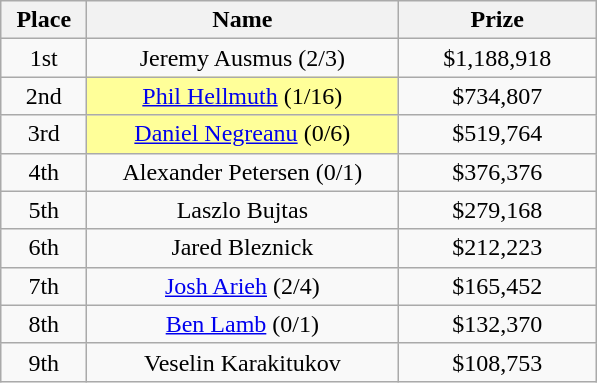<table class="wikitable">
<tr>
<th width="50">Place</th>
<th width="200">Name</th>
<th width="125">Prize</th>
</tr>
<tr>
<td align = "center">1st</td>
<td align = "center">Jeremy Ausmus (2/3)</td>
<td align="center">$1,188,918</td>
</tr>
<tr>
<td align = "center">2nd</td>
<td align = "center" "center" bgcolor="#FFFF99"><a href='#'>Phil Hellmuth</a> (1/16)</td>
<td align="center">$734,807</td>
</tr>
<tr>
<td align = "center">3rd</td>
<td align = "center" "center" bgcolor="#FFFF99"><a href='#'>Daniel Negreanu</a> (0/6)</td>
<td align="center">$519,764</td>
</tr>
<tr>
<td align = "center">4th</td>
<td align = "center">Alexander Petersen (0/1)</td>
<td align="center">$376,376</td>
</tr>
<tr>
<td align = "center">5th</td>
<td align = "center">Laszlo Bujtas</td>
<td align="center">$279,168</td>
</tr>
<tr>
<td align = "center">6th</td>
<td align = "center">Jared Bleznick</td>
<td align="center">$212,223</td>
</tr>
<tr>
<td align = "center">7th</td>
<td align = "center"><a href='#'>Josh Arieh</a> (2/4)</td>
<td align="center">$165,452</td>
</tr>
<tr>
<td align = "center">8th</td>
<td align = "center"><a href='#'>Ben Lamb</a> (0/1)</td>
<td align="center">$132,370</td>
</tr>
<tr>
<td align = "center">9th</td>
<td align = "center">Veselin Karakitukov</td>
<td align="center">$108,753</td>
</tr>
</table>
